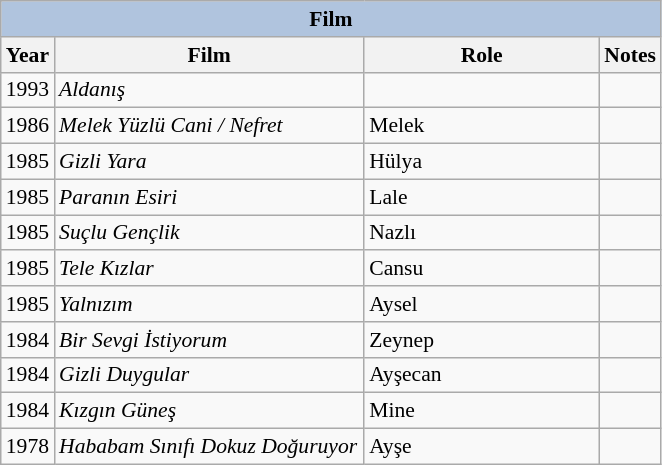<table class="wikitable" style="font-size: 90%;">
<tr>
<th colspan="4" style="background: LightSteelBlue;">Film</th>
</tr>
<tr>
<th>Year</th>
<th width="200">Film</th>
<th width="150">Role</th>
<th>Notes</th>
</tr>
<tr>
<td>1993</td>
<td><em>Aldanış </em></td>
<td></td>
<td></td>
</tr>
<tr>
<td>1986</td>
<td><em>Melek Yüzlü Cani / Nefret</em></td>
<td>Melek</td>
<td></td>
</tr>
<tr>
<td>1985</td>
<td><em>Gizli Yara</em></td>
<td>Hülya</td>
<td></td>
</tr>
<tr>
<td>1985</td>
<td><em>Paranın Esiri</em></td>
<td>Lale</td>
<td></td>
</tr>
<tr>
<td>1985</td>
<td><em>Suçlu Gençlik</em></td>
<td>Nazlı</td>
<td></td>
</tr>
<tr>
<td>1985</td>
<td><em>Tele Kızlar</em></td>
<td>Cansu</td>
<td></td>
</tr>
<tr>
<td>1985</td>
<td><em>Yalnızım</em></td>
<td>Aysel</td>
<td></td>
</tr>
<tr>
<td>1984</td>
<td><em>Bir Sevgi İstiyorum</em></td>
<td>Zeynep</td>
<td></td>
</tr>
<tr>
<td>1984</td>
<td><em>Gizli Duygular</em></td>
<td>Ayşecan</td>
<td></td>
</tr>
<tr>
<td>1984</td>
<td><em>Kızgın Güneş</em></td>
<td>Mine</td>
<td></td>
</tr>
<tr>
<td>1978</td>
<td><em>Hababam Sınıfı Dokuz Doğuruyor</em></td>
<td>Ayşe</td>
<td></td>
</tr>
</table>
